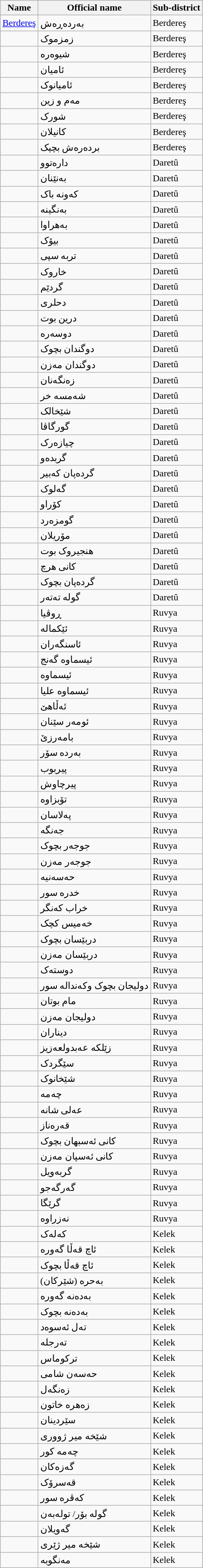<table class="wikitable sortable">
<tr>
<th>Name</th>
<th>Official name</th>
<th>Sub-district</th>
</tr>
<tr ‌>
<td><a href='#'>Berdereş</a></td>
<td>به‌رده‌ڕه‌ش</td>
<td>Berdereş</td>
</tr>
<tr>
<td></td>
<td>زمزموک</td>
<td>Berdereş</td>
</tr>
<tr>
<td></td>
<td>شیوه‌ره‌</td>
<td>Berdereş</td>
</tr>
<tr>
<td></td>
<td>ئامیان</td>
<td>Berdereş</td>
</tr>
<tr>
<td></td>
<td>ئامیانوک</td>
<td>Berdereş</td>
</tr>
<tr>
<td></td>
<td>مه‌م و زین</td>
<td>Berdereş</td>
</tr>
<tr>
<td></td>
<td>شورک</td>
<td>Berdereş</td>
</tr>
<tr>
<td></td>
<td>کانیلان</td>
<td>Berdereş</td>
</tr>
<tr>
<td></td>
<td>برده‌ره‌ش بچیک</td>
<td>Berdereş</td>
</tr>
<tr>
<td></td>
<td>داره‌توو</td>
<td>Daretû</td>
</tr>
<tr>
<td></td>
<td>به‌نێنان</td>
<td>Daretû</td>
</tr>
<tr>
<td></td>
<td>که‌ونه‌ باک</td>
<td>Daretû</td>
</tr>
<tr>
<td></td>
<td>به‌نگینه‌</td>
<td>Daretû</td>
</tr>
<tr>
<td></td>
<td>به‌هراوا</td>
<td>Daretû</td>
</tr>
<tr>
<td></td>
<td>بیۆک</td>
<td>Daretû</td>
</tr>
<tr>
<td></td>
<td>تربه‌ سپی</td>
<td>Daretû</td>
</tr>
<tr>
<td></td>
<td>خاروک</td>
<td>Daretû</td>
</tr>
<tr>
<td></td>
<td>گردێم</td>
<td>Daretû</td>
</tr>
<tr>
<td></td>
<td>دحلری</td>
<td>Daretû</td>
</tr>
<tr>
<td></td>
<td>درین بوت</td>
<td>Daretû</td>
</tr>
<tr>
<td></td>
<td>دوسه‌ره‌</td>
<td>Daretû</td>
</tr>
<tr>
<td></td>
<td>دوگندان بچوک</td>
<td>Daretû</td>
</tr>
<tr>
<td></td>
<td>دوگندان مه‌زن</td>
<td>Daretû</td>
</tr>
<tr>
<td></td>
<td>زه‌نگه‌نان</td>
<td>Daretû</td>
</tr>
<tr>
<td></td>
<td>شه‌مسه‌ خر</td>
<td>Daretû</td>
</tr>
<tr>
<td></td>
<td>شێخالک</td>
<td>Daretû</td>
</tr>
<tr>
<td></td>
<td>گورگاڤا</td>
<td>Daretû</td>
</tr>
<tr>
<td></td>
<td>چیازه‌رک</td>
<td>Daretû</td>
</tr>
<tr>
<td></td>
<td>گربده‌و</td>
<td>Daretû</td>
</tr>
<tr>
<td></td>
<td>گرده‌پان که‌بیر</td>
<td>Daretû</td>
</tr>
<tr>
<td></td>
<td>گه‌لوک</td>
<td>Daretû</td>
</tr>
<tr>
<td></td>
<td>کۆراو</td>
<td>Daretû</td>
</tr>
<tr>
<td></td>
<td>گومزه‌رد</td>
<td>Daretû</td>
</tr>
<tr>
<td></td>
<td>مۆریلان</td>
<td>Daretû</td>
</tr>
<tr>
<td></td>
<td>هنجیروک بوت</td>
<td>Daretû</td>
</tr>
<tr>
<td></td>
<td>کانی هرچ</td>
<td>Daretû</td>
</tr>
<tr>
<td></td>
<td>گرده‌پان بچوک</td>
<td>Daretû</td>
</tr>
<tr>
<td></td>
<td>گوله‌ ته‌ته‌ر</td>
<td>Daretû</td>
</tr>
<tr>
<td></td>
<td>ڕوڤیا</td>
<td>Ruvya</td>
</tr>
<tr>
<td></td>
<td>ئێکماله‌</td>
<td>Ruvya</td>
</tr>
<tr>
<td></td>
<td>ئاسنگه‌ران</td>
<td>Ruvya</td>
</tr>
<tr>
<td></td>
<td>ئیسماوه‌ گه‌نج</td>
<td>Ruvya</td>
</tr>
<tr>
<td></td>
<td>ئیسماوه‌</td>
<td>Ruvya</td>
</tr>
<tr>
<td></td>
<td>ئیسماوه‌ علیا</td>
<td>Ruvya</td>
</tr>
<tr>
<td></td>
<td>ئه‌ڵاهێ</td>
<td>Ruvya</td>
</tr>
<tr>
<td></td>
<td>ئومه‌ر سێنان</td>
<td>Ruvya</td>
</tr>
<tr>
<td></td>
<td>بامه‌رزێ</td>
<td>Ruvya</td>
</tr>
<tr>
<td></td>
<td>به‌رده‌ سۆر</td>
<td>Ruvya</td>
</tr>
<tr>
<td></td>
<td>پیربوب</td>
<td>Ruvya</td>
</tr>
<tr>
<td></td>
<td>پیرچاوش</td>
<td>Ruvya</td>
</tr>
<tr>
<td></td>
<td>تۆبزاوه‌</td>
<td>Ruvya</td>
</tr>
<tr>
<td></td>
<td>په‌لاسان</td>
<td>Ruvya</td>
</tr>
<tr>
<td></td>
<td>جه‌نگه‌</td>
<td>Ruvya</td>
</tr>
<tr>
<td></td>
<td>جوجه‌ر بچوک</td>
<td>Ruvya</td>
</tr>
<tr>
<td></td>
<td>جوجه‌ر مه‌زن</td>
<td>Ruvya</td>
</tr>
<tr>
<td></td>
<td>حه‌سه‌نیه‌</td>
<td>Ruvya</td>
</tr>
<tr>
<td></td>
<td>خدره‌ سور</td>
<td>Ruvya</td>
</tr>
<tr>
<td></td>
<td>خراب که‌نگر</td>
<td>Ruvya</td>
</tr>
<tr>
<td></td>
<td>خه‌میس کچک</td>
<td>Ruvya</td>
</tr>
<tr>
<td></td>
<td>دربێسان بچوک</td>
<td>Ruvya</td>
</tr>
<tr>
<td></td>
<td>دربێسان مه‌زن</td>
<td>Ruvya</td>
</tr>
<tr>
<td></td>
<td>دوسته‌ک</td>
<td>Ruvya</td>
</tr>
<tr>
<td></td>
<td>دولیجان بچوک وکه‌نداله‌ سور</td>
<td>Ruvya</td>
</tr>
<tr>
<td></td>
<td>مام بوتان</td>
<td>Ruvya</td>
</tr>
<tr>
<td></td>
<td>دولیجان مه‌زن</td>
<td>Ruvya</td>
</tr>
<tr>
<td></td>
<td>دیناران</td>
<td>Ruvya</td>
</tr>
<tr>
<td></td>
<td>زێلکه‌ عه‌بدولعه‌زیز</td>
<td>Ruvya</td>
</tr>
<tr>
<td></td>
<td>سێگردک</td>
<td>Ruvya</td>
</tr>
<tr>
<td></td>
<td>شێخانوک</td>
<td>Ruvya</td>
</tr>
<tr>
<td></td>
<td>چه‌مه‌</td>
<td>Ruvya</td>
</tr>
<tr>
<td></td>
<td>عه‌لی شانه‌</td>
<td>Ruvya</td>
</tr>
<tr>
<td></td>
<td>قه‌ره‌ناز</td>
<td>Ruvya</td>
</tr>
<tr>
<td></td>
<td>کانی ئه‌سبهان بچوک</td>
<td>Ruvya</td>
</tr>
<tr>
<td></td>
<td>کانی ئه‌سپان مه‌زن</td>
<td>Ruvya</td>
</tr>
<tr>
<td></td>
<td>گربه‌ویل</td>
<td>Ruvya</td>
</tr>
<tr>
<td></td>
<td>گه‌رگه‌جو</td>
<td>Ruvya</td>
</tr>
<tr>
<td></td>
<td>گرێگا</td>
<td>Ruvya</td>
</tr>
<tr>
<td></td>
<td>نه‌زراوه‌</td>
<td>Ruvya</td>
</tr>
<tr>
<td></td>
<td>که‌له‌ک</td>
<td>Kelek</td>
</tr>
<tr>
<td></td>
<td>ئاچ قه‌ڵا گه‌وره‌</td>
<td>Kelek</td>
</tr>
<tr>
<td></td>
<td>ئاچ قه‌ڵا بچوک</td>
<td>Kelek</td>
</tr>
<tr>
<td></td>
<td>(به‌حره‌ (شێرکان</td>
<td>Kelek</td>
</tr>
<tr>
<td></td>
<td>به‌ده‌نه‌ گه‌وره‌</td>
<td>Kelek</td>
</tr>
<tr>
<td></td>
<td>به‌ده‌نه‌ بچوک</td>
<td>Kelek</td>
</tr>
<tr>
<td></td>
<td>ته‌ل ئه‌سوه‌د</td>
<td>Kelek</td>
</tr>
<tr>
<td></td>
<td>ته‌رجله‌</td>
<td>Kelek</td>
</tr>
<tr>
<td></td>
<td>ترکوماس</td>
<td>Kelek</td>
</tr>
<tr>
<td></td>
<td>حه‌سه‌ن شامی</td>
<td>Kelek</td>
</tr>
<tr>
<td></td>
<td>زه‌نگه‌ل</td>
<td>Kelek</td>
</tr>
<tr>
<td></td>
<td>زه‌هره‌ خاتون</td>
<td>Kelek</td>
</tr>
<tr>
<td></td>
<td>سێردینان</td>
<td>Kelek</td>
</tr>
<tr>
<td></td>
<td>شێخه‌ میر ژووری</td>
<td>Kelek</td>
</tr>
<tr>
<td></td>
<td>چه‌مه‌ کور</td>
<td>Kelek</td>
</tr>
<tr>
<td></td>
<td>گه‌زه‌کان</td>
<td>Kelek</td>
</tr>
<tr>
<td></td>
<td>قه‌سرۆک</td>
<td>Kelek</td>
</tr>
<tr>
<td></td>
<td>که‌ڤره‌ سور</td>
<td>Kelek</td>
</tr>
<tr>
<td></td>
<td>گوله‌ بۆر/ توله‌به‌ن</td>
<td>Kelek</td>
</tr>
<tr>
<td></td>
<td>گه‌ویلان</td>
<td>Kelek</td>
</tr>
<tr>
<td></td>
<td>شێخه‌ میر ژێری</td>
<td>Kelek</td>
</tr>
<tr>
<td></td>
<td>مه‌نگوبه‌</td>
<td>Kelek</td>
</tr>
</table>
